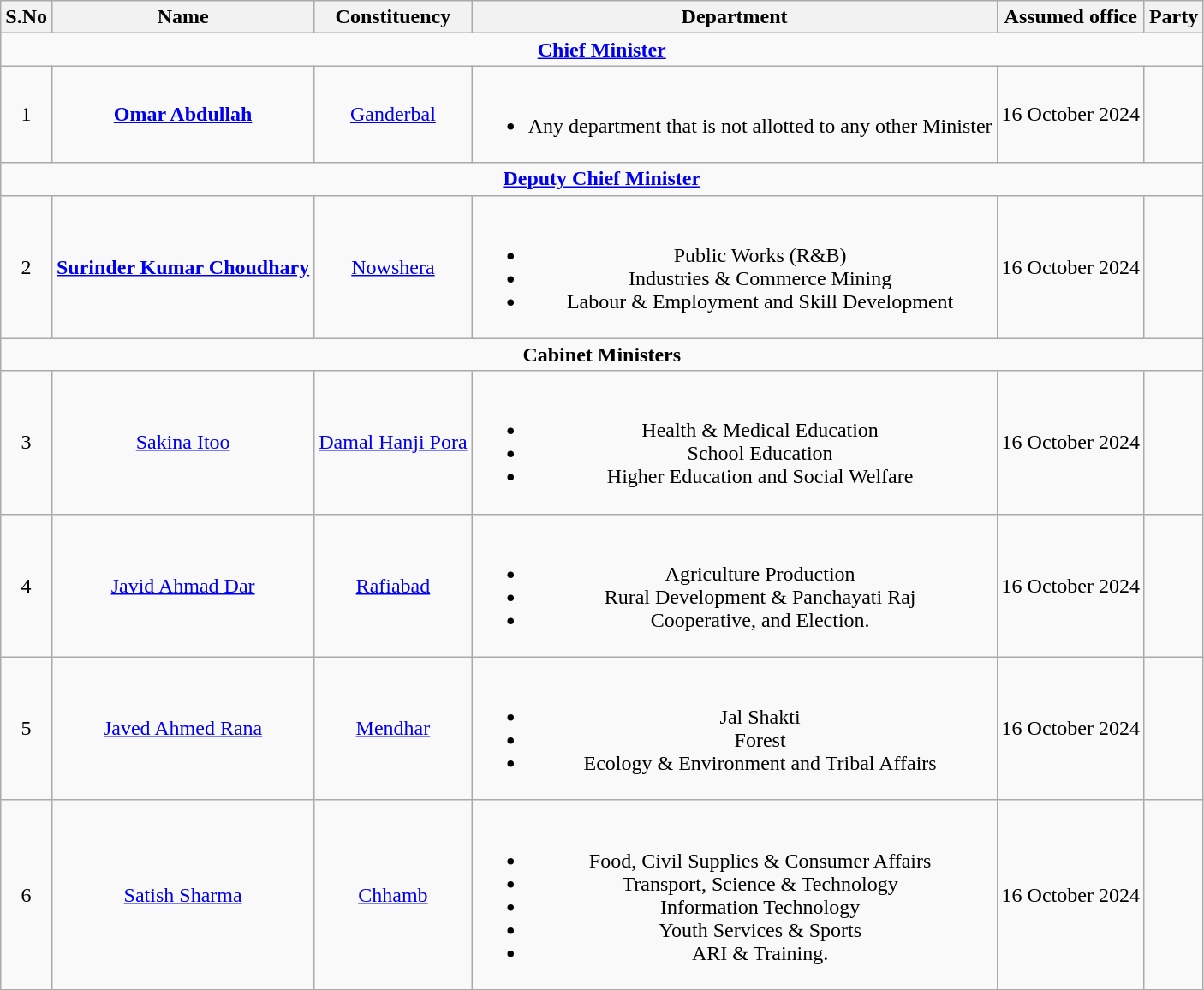<table class="wikitable sortable" style="text-align:center;">
<tr>
<th>S.No</th>
<th>Name</th>
<th>Constituency</th>
<th>Department</th>
<th>Assumed office</th>
<th colspan="2" scope="col">Party</th>
</tr>
<tr>
<td colspan="7" style="text-align: center;"><strong><a href='#'>Chief Minister</a></strong></td>
</tr>
<tr>
<td>1</td>
<td><strong><a href='#'>Omar Abdullah</a></strong></td>
<td><a href='#'>Ganderbal</a></td>
<td><br><ul><li>Any department that is not allotted to any other Minister</li></ul></td>
<td>16 October 2024</td>
<td></td>
</tr>
<tr>
<td colspan="7" style="text-align: center;"><strong><a href='#'>Deputy Chief Minister</a></strong></td>
</tr>
<tr>
<td>2</td>
<td><strong><a href='#'>Surinder Kumar Choudhary</a></strong></td>
<td><a href='#'>Nowshera</a></td>
<td><br><ul><li>Public Works (R&B)</li><li>Industries & Commerce Mining</li><li>Labour & Employment and Skill Development</li></ul></td>
<td>16 October 2024</td>
<td></td>
</tr>
<tr>
<td colspan="7" style="text-align: center;"><strong>Cabinet Ministers</strong></td>
</tr>
<tr>
<td>3</td>
<td><a href='#'>Sakina Itoo</a></td>
<td><a href='#'>Damal Hanji Pora</a></td>
<td><br><ul><li>Health & Medical Education</li><li>School Education</li><li>Higher Education and Social Welfare</li></ul></td>
<td>16 October 2024</td>
<td></td>
</tr>
<tr>
<td>4</td>
<td><a href='#'>Javid Ahmad Dar</a></td>
<td><a href='#'>Rafiabad</a></td>
<td><br><ul><li>Agriculture Production</li><li>Rural Development & Panchayati Raj</li><li>Cooperative, and Election.</li></ul></td>
<td>16 October 2024</td>
<td></td>
</tr>
<tr>
<td>5</td>
<td><a href='#'>Javed Ahmed Rana</a></td>
<td><a href='#'>Mendhar</a></td>
<td><br><ul><li>Jal Shakti</li><li>Forest</li><li>Ecology & Environment and Tribal Affairs</li></ul></td>
<td>16 October 2024</td>
<td></td>
</tr>
<tr>
<td>6</td>
<td><a href='#'>Satish Sharma</a></td>
<td><a href='#'>Chhamb</a></td>
<td><br><ul><li>Food, Civil Supplies & Consumer Affairs</li><li>Transport, Science & Technology</li><li>Information Technology</li><li>Youth Services &  Sports</li><li>ARI & Training.</li></ul></td>
<td>16 October 2024</td>
<td></td>
</tr>
</table>
